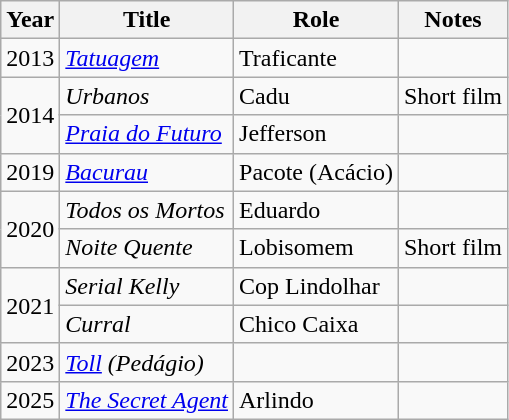<table class="wikitable">
<tr>
<th>Year</th>
<th>Title</th>
<th>Role</th>
<th>Notes</th>
</tr>
<tr>
<td>2013</td>
<td><em><a href='#'>Tatuagem</a></em></td>
<td>Traficante  </td>
<td></td>
</tr>
<tr>
<td rowspan=2>2014</td>
<td><em>Urbanos</em></td>
<td>Cadu</td>
<td>Short film</td>
</tr>
<tr>
<td><em><a href='#'>Praia do Futuro</a></em></td>
<td>Jefferson </td>
<td></td>
</tr>
<tr>
<td>2019</td>
<td><em><a href='#'>Bacurau</a> </em></td>
<td>Pacote (Acácio)</td>
<td></td>
</tr>
<tr>
<td rowspan=2>2020</td>
<td><em>Todos os Mortos</em></td>
<td>Eduardo</td>
<td></td>
</tr>
<tr>
<td><em>Noite Quente</em></td>
<td>Lobisomem</td>
<td>Short film</td>
</tr>
<tr>
<td rowspan=2>2021</td>
<td><em>Serial Kelly</em></td>
<td>Cop Lindolhar</td>
<td></td>
</tr>
<tr>
<td><em>Curral</em></td>
<td>Chico Caixa</td>
<td></td>
</tr>
<tr>
<td>2023</td>
<td><em><a href='#'>Toll</a> (Pedágio)</em></td>
<td></td>
<td></td>
</tr>
<tr>
<td>2025</td>
<td><em><a href='#'>The Secret Agent</a></em></td>
<td>Arlindo</td>
<td></td>
</tr>
</table>
